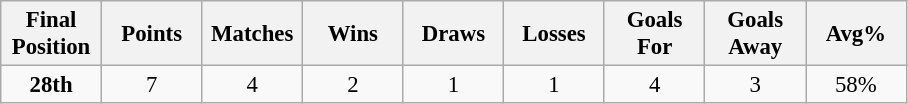<table class="wikitable" style="font-size: 95%; text-align: center;">
<tr>
<th width=60>Final Position</th>
<th width=60>Points</th>
<th width=60>Matches</th>
<th width=60>Wins</th>
<th width=60>Draws</th>
<th width=60>Losses</th>
<th width=60>Goals For</th>
<th width=60>Goals Away</th>
<th width=60>Avg%</th>
</tr>
<tr>
<td><strong>28th</strong></td>
<td>7</td>
<td>4</td>
<td>2</td>
<td>1</td>
<td>1</td>
<td>4</td>
<td>3</td>
<td>58%</td>
</tr>
</table>
